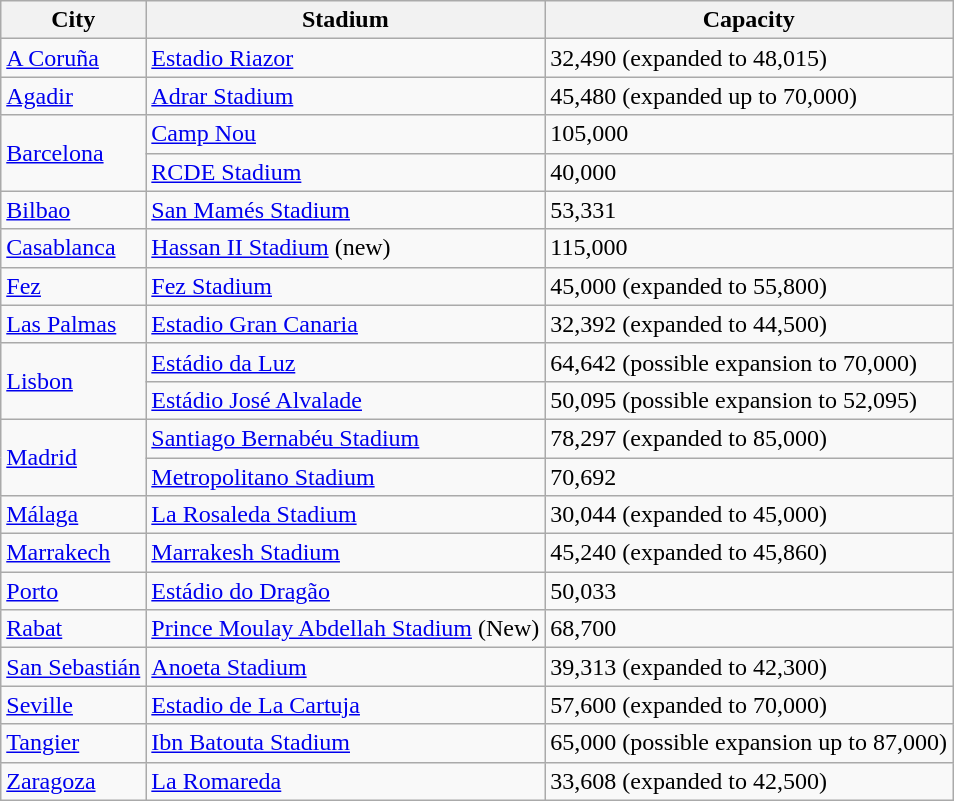<table class="wikitable sortable">
<tr>
<th>City</th>
<th>Stadium</th>
<th>Capacity</th>
</tr>
<tr>
<td> <a href='#'>A Coruña</a></td>
<td><a href='#'>Estadio Riazor</a></td>
<td>32,490 (expanded to 48,015)</td>
</tr>
<tr>
<td> <a href='#'>Agadir</a></td>
<td><a href='#'>Adrar Stadium</a></td>
<td>45,480 (expanded up to 70,000)</td>
</tr>
<tr>
<td rowspan=2> <a href='#'>Barcelona</a></td>
<td><a href='#'>Camp Nou</a></td>
<td>105,000</td>
</tr>
<tr>
<td><a href='#'>RCDE Stadium</a></td>
<td>40,000</td>
</tr>
<tr>
<td> <a href='#'>Bilbao</a></td>
<td><a href='#'>San Mamés Stadium</a></td>
<td>53,331</td>
</tr>
<tr>
<td> <a href='#'>Casablanca</a></td>
<td><a href='#'>Hassan II Stadium</a> (new)</td>
<td>115,000</td>
</tr>
<tr>
<td> <a href='#'>Fez</a></td>
<td><a href='#'>Fez Stadium</a></td>
<td>45,000 (expanded to 55,800)</td>
</tr>
<tr>
<td> <a href='#'>Las Palmas</a></td>
<td><a href='#'>Estadio Gran Canaria</a></td>
<td>32,392 (expanded to 44,500)</td>
</tr>
<tr>
<td rowspan=2> <a href='#'>Lisbon</a></td>
<td><a href='#'>Estádio da Luz</a></td>
<td>64,642 (possible expansion to 70,000)</td>
</tr>
<tr>
<td><a href='#'>Estádio José Alvalade</a></td>
<td>50,095 (possible expansion to 52,095)</td>
</tr>
<tr>
<td rowspan=2> <a href='#'>Madrid</a></td>
<td><a href='#'>Santiago Bernabéu Stadium</a></td>
<td>78,297 (expanded to 85,000)</td>
</tr>
<tr>
<td><a href='#'>Metropolitano Stadium</a></td>
<td>70,692</td>
</tr>
<tr>
<td> <a href='#'>Málaga</a></td>
<td><a href='#'>La Rosaleda Stadium</a></td>
<td>30,044 (expanded to 45,000)</td>
</tr>
<tr>
<td> <a href='#'>Marrakech</a></td>
<td><a href='#'>Marrakesh Stadium</a></td>
<td>45,240 (expanded to 45,860)</td>
</tr>
<tr>
<td> <a href='#'>Porto</a></td>
<td><a href='#'>Estádio do Dragão</a></td>
<td>50,033</td>
</tr>
<tr>
<td> <a href='#'>Rabat</a></td>
<td><a href='#'>Prince Moulay Abdellah Stadium</a> (New)</td>
<td>68,700</td>
</tr>
<tr>
<td> <a href='#'>San Sebastián</a></td>
<td><a href='#'>Anoeta Stadium</a></td>
<td>39,313 (expanded to 42,300)</td>
</tr>
<tr>
<td> <a href='#'>Seville</a></td>
<td><a href='#'>Estadio de La Cartuja</a></td>
<td>57,600 (expanded to 70,000)</td>
</tr>
<tr>
<td> <a href='#'>Tangier</a></td>
<td><a href='#'>Ibn Batouta Stadium</a></td>
<td>65,000 (possible expansion up to 87,000)</td>
</tr>
<tr>
<td> <a href='#'>Zaragoza</a></td>
<td><a href='#'>La Romareda</a></td>
<td>33,608 (expanded to 42,500)</td>
</tr>
</table>
